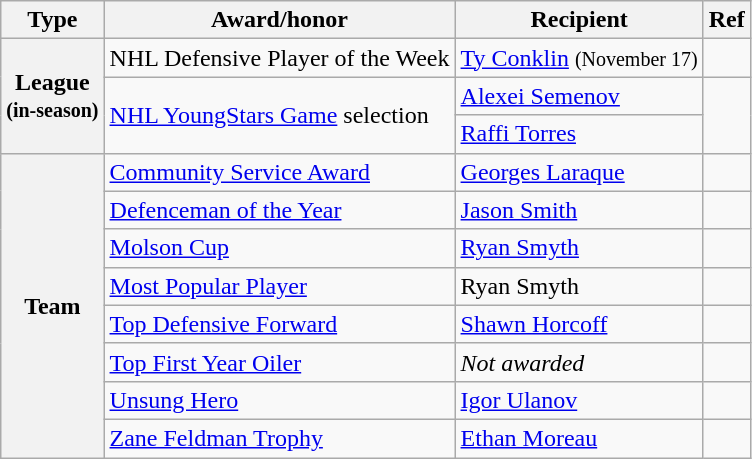<table class="wikitable">
<tr>
<th scope="col">Type</th>
<th scope="col">Award/honor</th>
<th scope="col">Recipient</th>
<th scope="col">Ref</th>
</tr>
<tr>
<th scope="row" rowspan="3">League<br><small>(in-season)</small></th>
<td>NHL Defensive Player of the Week</td>
<td><a href='#'>Ty Conklin</a> <small>(November 17)</small></td>
<td></td>
</tr>
<tr>
<td rowspan="2"><a href='#'>NHL YoungStars Game</a> selection</td>
<td><a href='#'>Alexei Semenov</a></td>
<td rowspan="2"></td>
</tr>
<tr>
<td><a href='#'>Raffi Torres</a></td>
</tr>
<tr>
<th scope="row" rowspan="8">Team</th>
<td><a href='#'>Community Service Award</a></td>
<td><a href='#'>Georges Laraque</a></td>
<td></td>
</tr>
<tr>
<td><a href='#'>Defenceman of the Year</a></td>
<td><a href='#'>Jason Smith</a></td>
<td></td>
</tr>
<tr>
<td><a href='#'>Molson Cup</a></td>
<td><a href='#'>Ryan Smyth</a></td>
<td></td>
</tr>
<tr>
<td><a href='#'>Most Popular Player</a></td>
<td>Ryan Smyth</td>
<td></td>
</tr>
<tr>
<td><a href='#'>Top Defensive Forward</a></td>
<td><a href='#'>Shawn Horcoff</a></td>
<td></td>
</tr>
<tr>
<td><a href='#'>Top First Year Oiler</a></td>
<td><em>Not awarded</em></td>
<td></td>
</tr>
<tr>
<td><a href='#'>Unsung Hero</a></td>
<td><a href='#'>Igor Ulanov</a></td>
<td></td>
</tr>
<tr>
<td><a href='#'>Zane Feldman Trophy</a></td>
<td><a href='#'>Ethan Moreau</a></td>
<td></td>
</tr>
</table>
